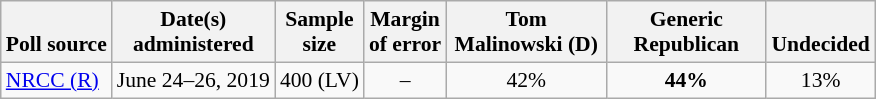<table class="wikitable" style="font-size:90%;text-align:center;">
<tr valign=bottom>
<th>Poll source</th>
<th>Date(s)<br>administered</th>
<th>Sample<br>size</th>
<th>Margin<br>of error</th>
<th style="width:100px;">Tom<br>Malinowski (D)</th>
<th style="width:100px;">Generic<br>Republican</th>
<th>Undecided</th>
</tr>
<tr>
<td style="text-align:left;"><a href='#'>NRCC (R)</a></td>
<td>June 24–26, 2019</td>
<td>400 (LV)</td>
<td>–</td>
<td>42%</td>
<td><strong>44%</strong></td>
<td>13%</td>
</tr>
</table>
